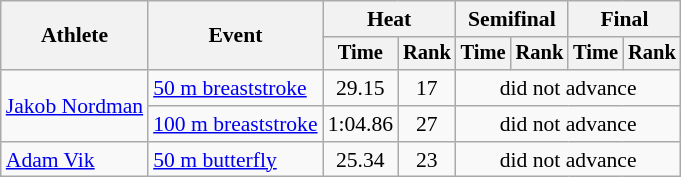<table class=wikitable style="font-size:90%">
<tr>
<th rowspan=2>Athlete</th>
<th rowspan=2>Event</th>
<th colspan="2">Heat</th>
<th colspan="2">Semifinal</th>
<th colspan="2">Final</th>
</tr>
<tr style="font-size:95%">
<th>Time</th>
<th>Rank</th>
<th>Time</th>
<th>Rank</th>
<th>Time</th>
<th>Rank</th>
</tr>
<tr align=center>
<td align=left rowspan=2><a href='#'>Jakob Nordman</a></td>
<td align=left><a href='#'>50 m breaststroke</a></td>
<td>29.15</td>
<td>17</td>
<td colspan=4>did not advance</td>
</tr>
<tr align=center>
<td align=left><a href='#'>100 m breaststroke</a></td>
<td>1:04.86</td>
<td>27</td>
<td colspan=4>did not advance</td>
</tr>
<tr align=center>
<td align=left><a href='#'>Adam Vik</a></td>
<td align=left><a href='#'>50 m butterfly</a></td>
<td>25.34</td>
<td>23</td>
<td colspan=4>did not advance</td>
</tr>
</table>
